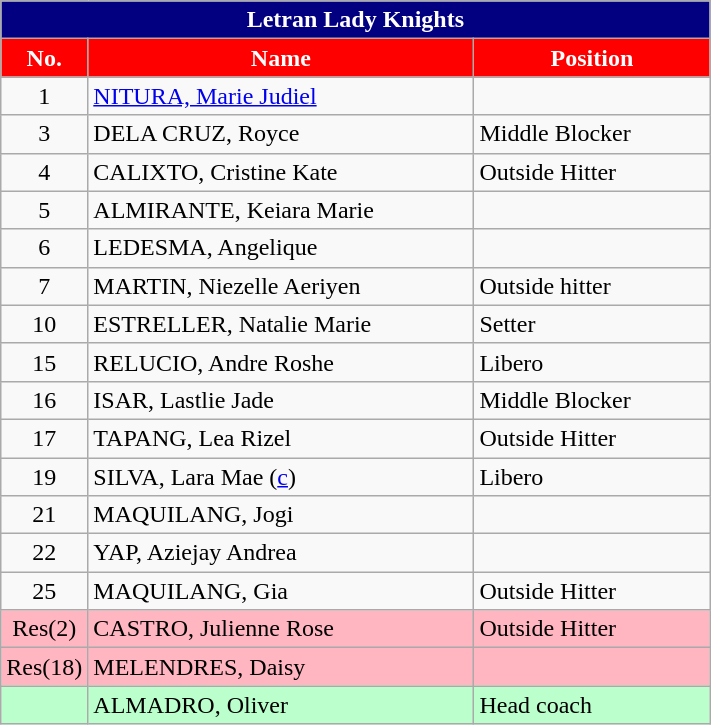<table class="wikitable">
<tr>
<td colspan="3" style="background:#020080; color:white; text-align: center"><strong>Letran Lady Knights</strong></td>
</tr>
<tr>
<th style="background: red; color: white" width="10px">No.</th>
<th style="background: red; color: white" width="250px">Name</th>
<th style="background: red; color: white" width="150px">Position</th>
</tr>
<tr>
<td align="center">1</td>
<td><a href='#'>NITURA, Marie Judiel</a></td>
<td></td>
</tr>
<tr>
<td align="center">3</td>
<td>DELA CRUZ, Royce</td>
<td>Middle Blocker</td>
</tr>
<tr>
<td align="center">4</td>
<td>CALIXTO, Cristine Kate</td>
<td>Outside Hitter</td>
</tr>
<tr>
<td align="center">5</td>
<td>ALMIRANTE, Keiara Marie</td>
<td></td>
</tr>
<tr>
<td align="center">6</td>
<td>LEDESMA, Angelique</td>
<td></td>
</tr>
<tr>
<td align="center">7</td>
<td>MARTIN, Niezelle Aeriyen</td>
<td>Outside hitter</td>
</tr>
<tr>
<td align="center">10</td>
<td>ESTRELLER, Natalie Marie</td>
<td>Setter</td>
</tr>
<tr>
<td align="center">15</td>
<td>RELUCIO, Andre Roshe</td>
<td>Libero</td>
</tr>
<tr>
<td align="center">16</td>
<td>ISAR, Lastlie Jade</td>
<td>Middle Blocker</td>
</tr>
<tr>
<td align="center">17</td>
<td>TAPANG, Lea Rizel</td>
<td>Outside Hitter</td>
</tr>
<tr>
<td align="center">19</td>
<td>SILVA, Lara Mae (<a href='#'>c</a>)</td>
<td>Libero</td>
</tr>
<tr>
<td align="center">21</td>
<td>MAQUILANG, Jogi</td>
<td></td>
</tr>
<tr>
<td align="center">22</td>
<td>YAP, Aziejay Andrea</td>
<td></td>
</tr>
<tr>
<td align="center">25</td>
<td>MAQUILANG, Gia</td>
<td>Outside Hitter</td>
</tr>
<tr bgcolor=#FFB6C1>
<td align="center">Res(2)</td>
<td>CASTRO, Julienne Rose</td>
<td>Outside Hitter</td>
</tr>
<tr bgcolor=#FFB6C1>
<td align="center">Res(18)</td>
<td>MELENDRES, Daisy</td>
<td></td>
</tr>
<tr bgcolor=#BBFFCC>
<td></td>
<td>ALMADRO, Oliver</td>
<td>Head coach</td>
</tr>
</table>
